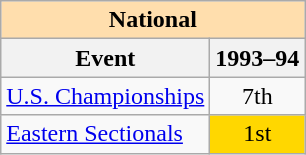<table class="wikitable" style="text-align:center">
<tr>
<th style="background-color: #ffdead; " colspan=2 align=center><strong>National</strong></th>
</tr>
<tr>
<th>Event</th>
<th>1993–94</th>
</tr>
<tr>
<td align=left><a href='#'>U.S. Championships</a></td>
<td>7th</td>
</tr>
<tr>
<td align=left><a href='#'>Eastern Sectionals</a></td>
<td bgcolor=gold>1st</td>
</tr>
</table>
